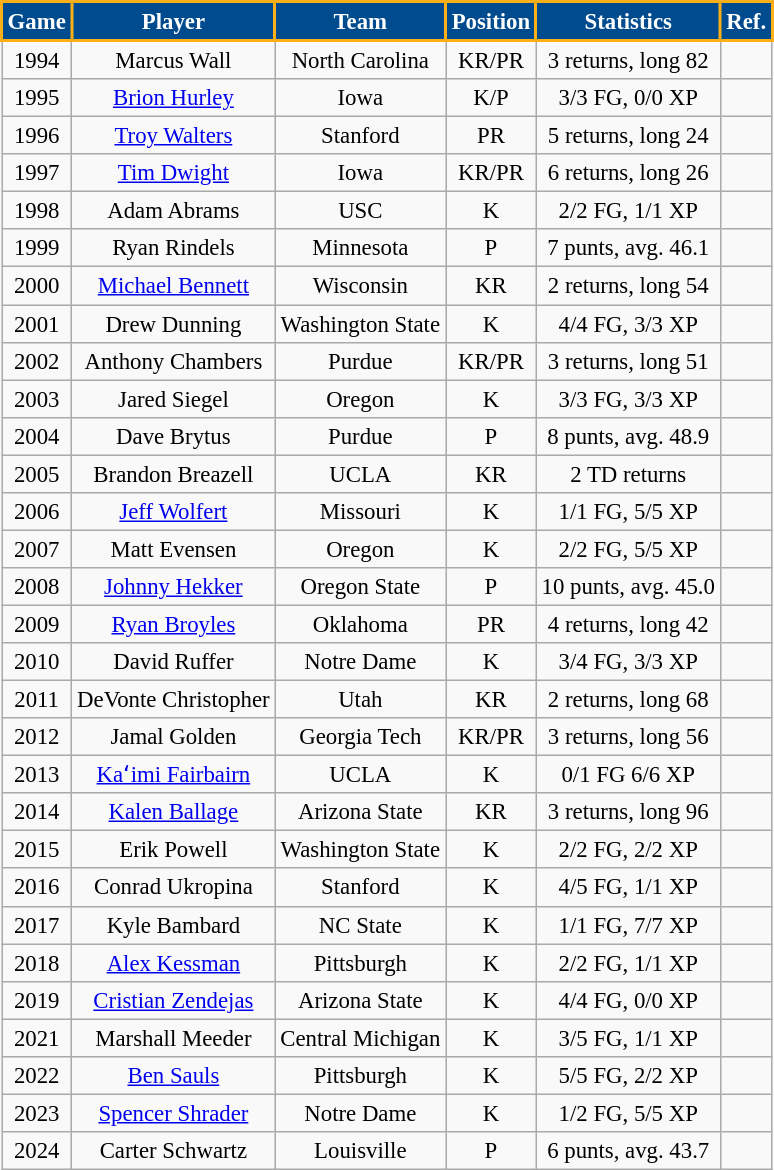<table class="wikitable mw-collapsible mw-collapsed" style="text-align:center; font-size: 95%;">
<tr>
<th style="background:#004B8E; color:#FFFFFF; border: 2px solid #FDAF17;">Game</th>
<th style="background:#004B8E; color:#FFFFFF; border: 2px solid #FDAF17;">Player</th>
<th style="background:#004B8E; color:#FFFFFF; border: 2px solid #FDAF17;">Team</th>
<th style="background:#004B8E; color:#FFFFFF; border: 2px solid #FDAF17;">Position</th>
<th style="background:#004B8E; color:#FFFFFF; border: 2px solid #FDAF17;">Statistics</th>
<th style="background:#004B8E; color:#FFFFFF; border: 2px solid #FDAF17;">Ref.</th>
</tr>
<tr>
<td>1994</td>
<td>Marcus Wall</td>
<td>North Carolina</td>
<td>KR/PR</td>
<td>3 returns, long 82</td>
<td></td>
</tr>
<tr>
<td>1995</td>
<td><a href='#'>Brion Hurley</a></td>
<td>Iowa</td>
<td>K/P</td>
<td>3/3 FG, 0/0 XP</td>
<td></td>
</tr>
<tr>
<td>1996</td>
<td><a href='#'>Troy Walters</a></td>
<td>Stanford</td>
<td>PR</td>
<td>5 returns, long 24</td>
<td></td>
</tr>
<tr>
<td>1997</td>
<td><a href='#'>Tim Dwight</a></td>
<td>Iowa</td>
<td>KR/PR</td>
<td>6 returns, long 26</td>
<td></td>
</tr>
<tr>
<td>1998</td>
<td>Adam Abrams</td>
<td>USC</td>
<td>K</td>
<td>2/2 FG, 1/1 XP</td>
<td></td>
</tr>
<tr>
<td>1999</td>
<td>Ryan Rindels</td>
<td>Minnesota</td>
<td>P</td>
<td>7 punts, avg. 46.1</td>
<td></td>
</tr>
<tr>
<td>2000</td>
<td><a href='#'>Michael Bennett</a></td>
<td>Wisconsin</td>
<td>KR</td>
<td>2 returns, long 54</td>
<td></td>
</tr>
<tr>
<td>2001</td>
<td>Drew Dunning</td>
<td>Washington State</td>
<td>K</td>
<td>4/4 FG, 3/3 XP</td>
<td></td>
</tr>
<tr>
<td>2002</td>
<td>Anthony Chambers</td>
<td>Purdue</td>
<td>KR/PR</td>
<td>3 returns, long 51</td>
<td></td>
</tr>
<tr>
<td>2003</td>
<td>Jared Siegel</td>
<td>Oregon</td>
<td>K</td>
<td>3/3 FG, 3/3 XP</td>
<td></td>
</tr>
<tr>
<td>2004</td>
<td>Dave Brytus</td>
<td>Purdue</td>
<td>P</td>
<td>8 punts, avg. 48.9</td>
<td></td>
</tr>
<tr>
<td>2005</td>
<td>Brandon Breazell</td>
<td>UCLA</td>
<td>KR</td>
<td>2 TD returns</td>
<td></td>
</tr>
<tr>
<td>2006</td>
<td><a href='#'>Jeff Wolfert</a></td>
<td>Missouri</td>
<td>K</td>
<td>1/1 FG, 5/5 XP</td>
<td></td>
</tr>
<tr>
<td>2007</td>
<td>Matt Evensen</td>
<td>Oregon</td>
<td>K</td>
<td>2/2 FG, 5/5 XP</td>
<td></td>
</tr>
<tr>
<td>2008</td>
<td><a href='#'>Johnny Hekker</a></td>
<td>Oregon State</td>
<td>P</td>
<td>10 punts, avg. 45.0</td>
<td></td>
</tr>
<tr>
<td>2009</td>
<td><a href='#'>Ryan Broyles</a></td>
<td>Oklahoma</td>
<td>PR</td>
<td>4 returns, long 42</td>
<td></td>
</tr>
<tr>
<td>2010</td>
<td>David Ruffer</td>
<td>Notre Dame</td>
<td>K</td>
<td>3/4 FG, 3/3 XP</td>
<td></td>
</tr>
<tr>
<td>2011</td>
<td>DeVonte Christopher</td>
<td>Utah</td>
<td>KR</td>
<td>2 returns, long 68</td>
<td></td>
</tr>
<tr>
<td>2012</td>
<td>Jamal Golden</td>
<td>Georgia Tech</td>
<td>KR/PR</td>
<td>3 returns, long 56</td>
<td></td>
</tr>
<tr>
<td>2013</td>
<td><a href='#'>Kaʻimi Fairbairn</a></td>
<td>UCLA</td>
<td>K</td>
<td>0/1 FG 6/6 XP</td>
<td></td>
</tr>
<tr>
<td>2014</td>
<td><a href='#'>Kalen Ballage</a></td>
<td>Arizona State</td>
<td>KR</td>
<td>3 returns, long 96</td>
<td></td>
</tr>
<tr>
<td>2015</td>
<td>Erik Powell</td>
<td>Washington State</td>
<td>K</td>
<td>2/2 FG, 2/2 XP</td>
<td></td>
</tr>
<tr>
<td>2016</td>
<td>Conrad Ukropina</td>
<td>Stanford</td>
<td>K</td>
<td>4/5 FG, 1/1 XP</td>
<td></td>
</tr>
<tr>
<td>2017</td>
<td>Kyle Bambard</td>
<td>NC State</td>
<td>K</td>
<td>1/1 FG, 7/7 XP</td>
<td></td>
</tr>
<tr>
<td>2018</td>
<td><a href='#'>Alex Kessman</a></td>
<td>Pittsburgh</td>
<td>K</td>
<td>2/2 FG, 1/1 XP</td>
<td></td>
</tr>
<tr>
<td>2019</td>
<td><a href='#'>Cristian Zendejas</a></td>
<td>Arizona State</td>
<td>K</td>
<td>4/4 FG, 0/0 XP</td>
<td></td>
</tr>
<tr>
<td>2021</td>
<td>Marshall Meeder</td>
<td>Central Michigan</td>
<td>K</td>
<td>3/5 FG, 1/1 XP</td>
<td></td>
</tr>
<tr>
<td>2022</td>
<td><a href='#'>Ben Sauls</a></td>
<td>Pittsburgh</td>
<td>K</td>
<td>5/5 FG, 2/2 XP</td>
<td></td>
</tr>
<tr>
<td>2023</td>
<td><a href='#'>Spencer Shrader</a></td>
<td>Notre Dame</td>
<td>K</td>
<td>1/2 FG, 5/5 XP</td>
<td></td>
</tr>
<tr>
<td>2024</td>
<td>Carter Schwartz</td>
<td>Louisville</td>
<td>P</td>
<td>6 punts, avg. 43.7</td>
<td></td>
</tr>
</table>
